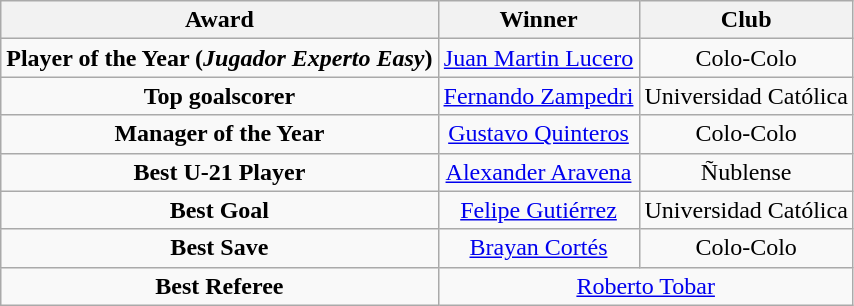<table class="wikitable" style="text-align:center">
<tr>
<th><strong>Award</strong></th>
<th>Winner</th>
<th>Club</th>
</tr>
<tr>
<td><strong>Player of the Year (<em>Jugador Experto Easy</em>)</strong></td>
<td> <a href='#'>Juan Martin Lucero</a></td>
<td>Colo-Colo</td>
</tr>
<tr>
<td><strong>Top goalscorer</strong></td>
<td> <a href='#'>Fernando Zampedri</a></td>
<td>Universidad Católica</td>
</tr>
<tr>
<td><strong>Manager of the Year</strong></td>
<td> <a href='#'>Gustavo Quinteros</a></td>
<td>Colo-Colo</td>
</tr>
<tr>
<td><strong>Best U-21 Player</strong></td>
<td> <a href='#'>Alexander Aravena</a></td>
<td>Ñublense</td>
</tr>
<tr>
<td><strong>Best Goal</strong></td>
<td> <a href='#'>Felipe Gutiérrez</a></td>
<td>Universidad Católica</td>
</tr>
<tr>
<td><strong>Best Save</strong></td>
<td> <a href='#'>Brayan Cortés</a></td>
<td>Colo-Colo</td>
</tr>
<tr>
<td><strong>Best Referee</strong></td>
<td colspan=2><a href='#'>Roberto Tobar</a></td>
</tr>
</table>
